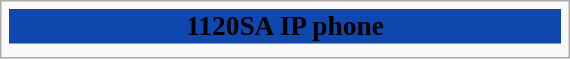<table class="infobox" style="width: 25em; font-size: 95%;">
<tr ! colspan="2" bgcolor="#0E48AF">
<td colspan="2" style="text-align:center; font-size:larger;"><span><strong>1120SA IP phone</strong></span></td>
</tr>
<tr>
<td style="text-align:center;" colspan="2"></td>
</tr>
</table>
